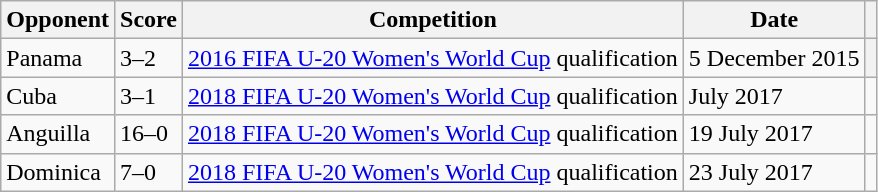<table class="wikitable">
<tr>
<th>Opponent</th>
<th>Score</th>
<th>Competition</th>
<th>Date</th>
<th></th>
</tr>
<tr>
<td>Panama</td>
<td>3–2</td>
<td><a href='#'>2016 FIFA U-20 Women's World Cup</a> qualification</td>
<td>5 December 2015</td>
<th></th>
</tr>
<tr>
<td>Cuba</td>
<td>3–1</td>
<td><a href='#'>2018 FIFA U-20 Women's World Cup</a> qualification</td>
<td>July 2017</td>
<td></td>
</tr>
<tr>
<td>Anguilla</td>
<td>16–0</td>
<td><a href='#'>2018 FIFA U-20 Women's World Cup</a> qualification</td>
<td>19 July 2017</td>
<td></td>
</tr>
<tr>
<td>Dominica</td>
<td>7–0</td>
<td><a href='#'>2018 FIFA U-20 Women's World Cup</a> qualification</td>
<td>23 July 2017</td>
<td></td>
</tr>
</table>
